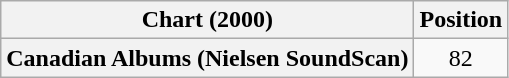<table class="wikitable plainrowheaders" style="text-align:center;">
<tr>
<th scope="col">Chart (2000)</th>
<th scope="col">Position</th>
</tr>
<tr>
<th scope="row">Canadian Albums (Nielsen SoundScan)</th>
<td>82</td>
</tr>
</table>
